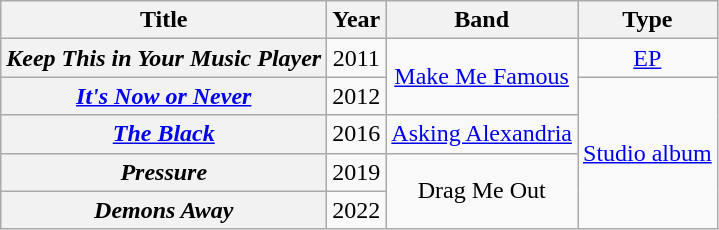<table class="wikitable plainrowheaders" style="text-align:center;">
<tr>
<th>Title</th>
<th>Year</th>
<th>Band</th>
<th>Type</th>
</tr>
<tr>
<th scope="row"><em>Keep This in Your Music Player</em></th>
<td>2011</td>
<td rowspan="2"><a href='#'>Make Me Famous</a></td>
<td><a href='#'>EP</a></td>
</tr>
<tr>
<th scope="row"><em><a href='#'>It's Now or Never</a></em></th>
<td>2012</td>
<td rowspan="4"><a href='#'>Studio album</a></td>
</tr>
<tr>
<th scope="row"><em><a href='#'>The Black</a></em></th>
<td>2016</td>
<td><a href='#'>Asking Alexandria</a></td>
</tr>
<tr>
<th scope="row"><em>Pressure</em></th>
<td>2019</td>
<td rowspan="2">Drag Me Out</td>
</tr>
<tr>
<th scope="row"><em>Demons Away</em></th>
<td>2022</td>
</tr>
</table>
